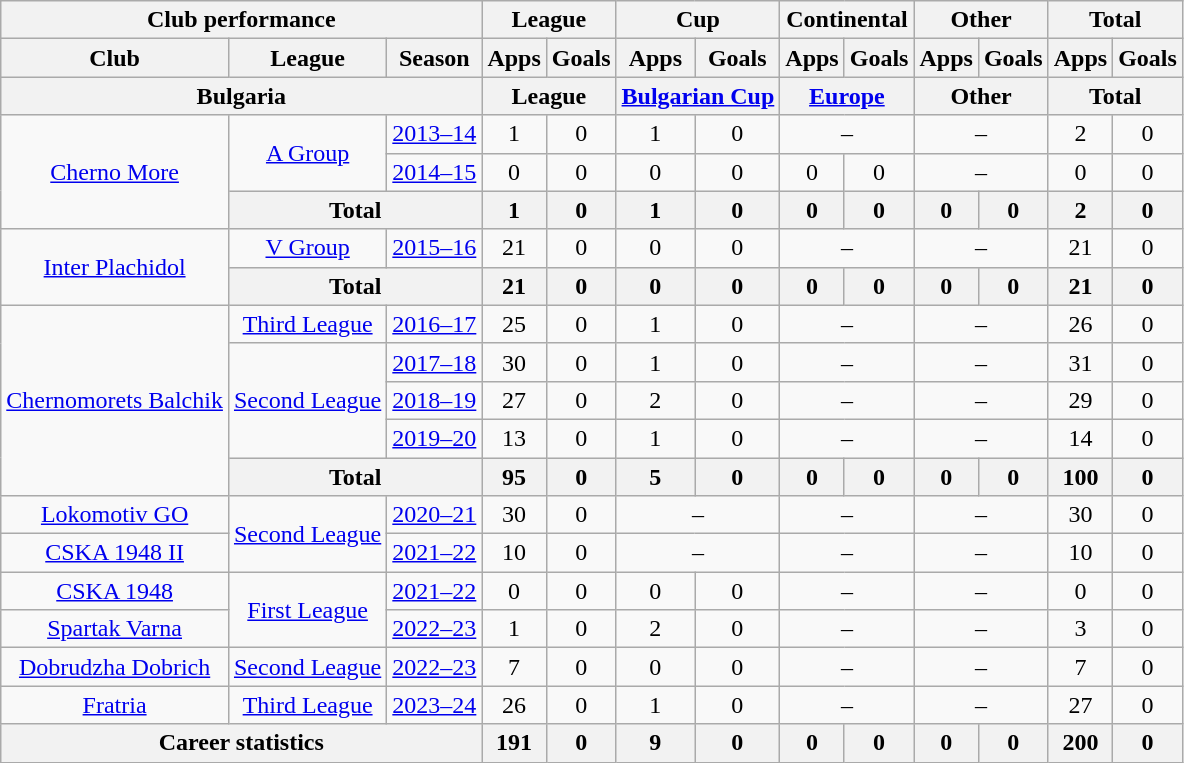<table class="wikitable" style="text-align: center">
<tr>
<th colspan="3">Club performance</th>
<th colspan="2">League</th>
<th colspan="2">Cup</th>
<th colspan="2">Continental</th>
<th colspan="2">Other</th>
<th colspan="3">Total</th>
</tr>
<tr>
<th>Club</th>
<th>League</th>
<th>Season</th>
<th>Apps</th>
<th>Goals</th>
<th>Apps</th>
<th>Goals</th>
<th>Apps</th>
<th>Goals</th>
<th>Apps</th>
<th>Goals</th>
<th>Apps</th>
<th>Goals</th>
</tr>
<tr>
<th colspan="3">Bulgaria</th>
<th colspan="2">League</th>
<th colspan="2"><a href='#'>Bulgarian Cup</a></th>
<th colspan="2"><a href='#'>Europe</a></th>
<th colspan="2">Other</th>
<th colspan="2">Total</th>
</tr>
<tr>
<td rowspan=3><a href='#'>Cherno More</a></td>
<td rowspan="2"><a href='#'>A Group</a></td>
<td><a href='#'>2013–14</a></td>
<td>1</td>
<td>0</td>
<td>1</td>
<td>0</td>
<td colspan="2">–</td>
<td colspan="2">–</td>
<td>2</td>
<td>0</td>
</tr>
<tr>
<td><a href='#'>2014–15</a></td>
<td>0</td>
<td>0</td>
<td>0</td>
<td>0</td>
<td>0</td>
<td>0</td>
<td colspan="2">–</td>
<td>0</td>
<td>0</td>
</tr>
<tr>
<th colspan="2">Total</th>
<th>1</th>
<th>0</th>
<th>1</th>
<th>0</th>
<th>0</th>
<th>0</th>
<th>0</th>
<th>0</th>
<th>2</th>
<th>0</th>
</tr>
<tr>
<td rowspan=2><a href='#'>Inter Plachidol</a></td>
<td rowspan="1"><a href='#'>V Group</a></td>
<td><a href='#'>2015–16</a></td>
<td>21</td>
<td>0</td>
<td>0</td>
<td>0</td>
<td colspan="2">–</td>
<td colspan="2">–</td>
<td>21</td>
<td>0</td>
</tr>
<tr>
<th colspan="2">Total</th>
<th>21</th>
<th>0</th>
<th>0</th>
<th>0</th>
<th>0</th>
<th>0</th>
<th>0</th>
<th>0</th>
<th>21</th>
<th>0</th>
</tr>
<tr>
<td rowspan="5" valign="center"><a href='#'>Chernomorets Balchik</a></td>
<td rowspan="1"><a href='#'>Third League</a></td>
<td><a href='#'>2016–17</a></td>
<td>25</td>
<td>0</td>
<td>1</td>
<td>0</td>
<td colspan="2">–</td>
<td colspan="2">–</td>
<td>26</td>
<td>0</td>
</tr>
<tr>
<td rowspan="3"><a href='#'>Second League</a></td>
<td><a href='#'>2017–18</a></td>
<td>30</td>
<td>0</td>
<td>1</td>
<td>0</td>
<td colspan="2">–</td>
<td colspan="2">–</td>
<td>31</td>
<td>0</td>
</tr>
<tr>
<td><a href='#'>2018–19</a></td>
<td>27</td>
<td>0</td>
<td>2</td>
<td>0</td>
<td colspan="2">–</td>
<td colspan="2">–</td>
<td>29</td>
<td>0</td>
</tr>
<tr>
<td><a href='#'>2019–20</a></td>
<td>13</td>
<td>0</td>
<td>1</td>
<td>0</td>
<td colspan="2">–</td>
<td colspan="2">–</td>
<td>14</td>
<td>0</td>
</tr>
<tr>
<th colspan=2>Total</th>
<th>95</th>
<th>0</th>
<th>5</th>
<th>0</th>
<th>0</th>
<th>0</th>
<th>0</th>
<th>0</th>
<th>100</th>
<th>0</th>
</tr>
<tr>
<td rowspan="1" valign="center"><a href='#'>Lokomotiv GO</a></td>
<td rowspan="2"><a href='#'>Second League</a></td>
<td><a href='#'>2020–21</a></td>
<td>30</td>
<td>0</td>
<td colspan="2">–</td>
<td colspan="2">–</td>
<td colspan="2">–</td>
<td>30</td>
<td>0</td>
</tr>
<tr>
<td rowspan="1" valign="center"><a href='#'>CSKA 1948 II</a></td>
<td><a href='#'>2021–22</a></td>
<td>10</td>
<td>0</td>
<td colspan="2">–</td>
<td colspan="2">–</td>
<td colspan="2">–</td>
<td>10</td>
<td>0</td>
</tr>
<tr>
<td rowspan="1" valign="center"><a href='#'>CSKA 1948</a></td>
<td rowspan="2"><a href='#'>First League</a></td>
<td><a href='#'>2021–22</a></td>
<td>0</td>
<td>0</td>
<td>0</td>
<td>0</td>
<td colspan="2">–</td>
<td colspan="2">–</td>
<td>0</td>
<td>0</td>
</tr>
<tr>
<td rowspan="1" valign="center"><a href='#'>Spartak Varna</a></td>
<td><a href='#'>2022–23</a></td>
<td>1</td>
<td>0</td>
<td>2</td>
<td>0</td>
<td colspan="2">–</td>
<td colspan="2">–</td>
<td>3</td>
<td>0</td>
</tr>
<tr>
<td rowspan="1" valign="center"><a href='#'>Dobrudzha Dobrich</a></td>
<td rowspan="1"><a href='#'>Second League</a></td>
<td><a href='#'>2022–23</a></td>
<td>7</td>
<td>0</td>
<td>0</td>
<td>0</td>
<td colspan="2">–</td>
<td colspan="2">–</td>
<td>7</td>
<td>0</td>
</tr>
<tr>
<td rowspan="1" valign="center"><a href='#'>Fratria</a></td>
<td rowspan="1"><a href='#'>Third League</a></td>
<td><a href='#'>2023–24</a></td>
<td>26</td>
<td>0</td>
<td>1</td>
<td>0</td>
<td colspan="2">–</td>
<td colspan="2">–</td>
<td>27</td>
<td>0</td>
</tr>
<tr>
<th colspan="3">Career statistics</th>
<th>191</th>
<th>0</th>
<th>9</th>
<th>0</th>
<th>0</th>
<th>0</th>
<th>0</th>
<th>0</th>
<th>200</th>
<th>0</th>
</tr>
</table>
